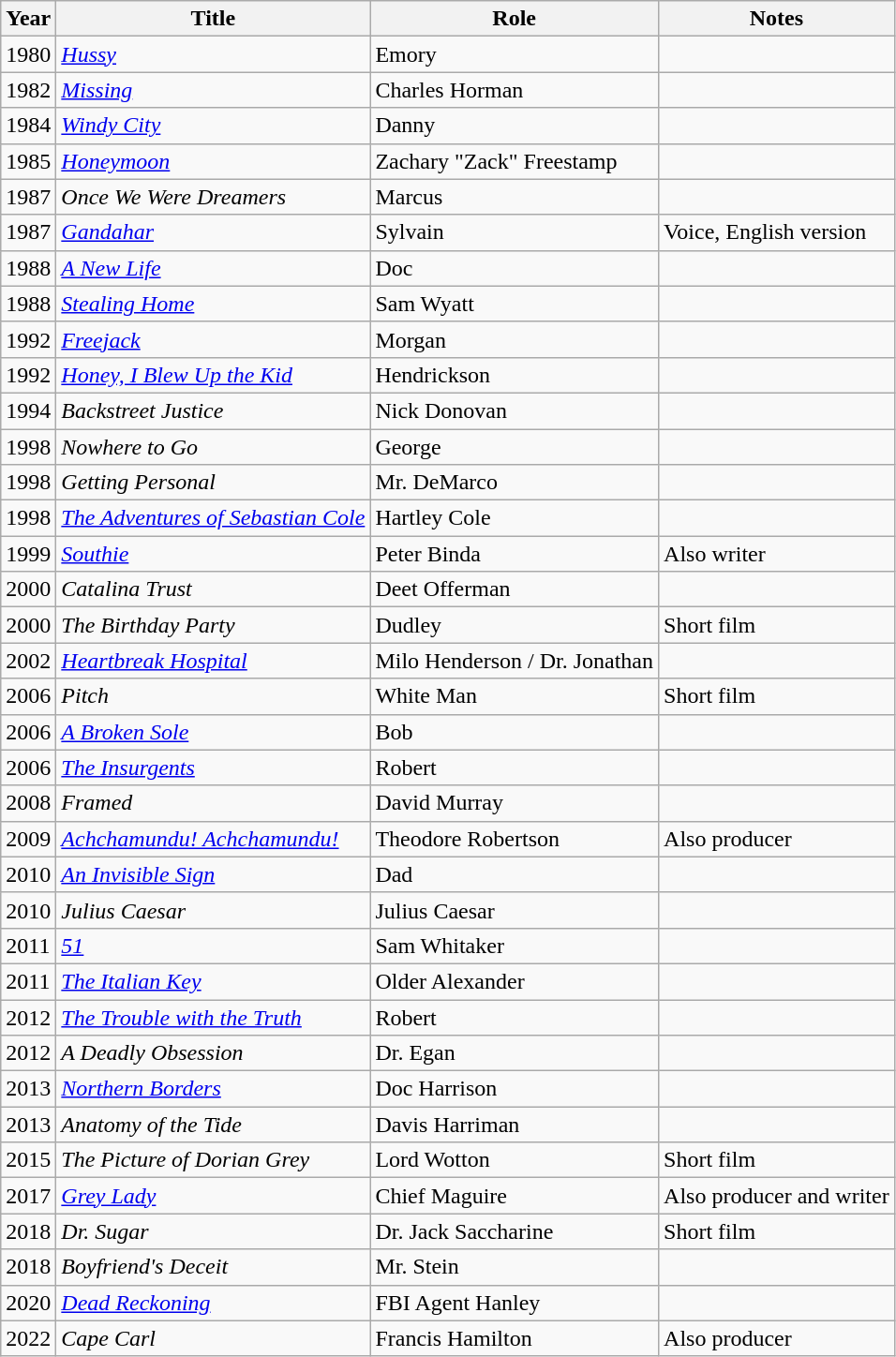<table class="wikitable">
<tr>
<th>Year</th>
<th>Title</th>
<th>Role</th>
<th>Notes</th>
</tr>
<tr>
<td>1980</td>
<td><em><a href='#'>Hussy</a></em></td>
<td>Emory</td>
<td></td>
</tr>
<tr>
<td>1982</td>
<td><em><a href='#'>Missing</a></em></td>
<td>Charles Horman</td>
<td></td>
</tr>
<tr>
<td>1984</td>
<td><em><a href='#'>Windy City</a></em></td>
<td>Danny</td>
<td></td>
</tr>
<tr>
<td>1985</td>
<td><em><a href='#'>Honeymoon</a></em></td>
<td>Zachary "Zack" Freestamp</td>
<td></td>
</tr>
<tr>
<td>1987</td>
<td><em>Once We Were Dreamers</em></td>
<td>Marcus</td>
<td></td>
</tr>
<tr>
<td>1987</td>
<td><em><a href='#'>Gandahar</a></em></td>
<td>Sylvain</td>
<td>Voice, English version</td>
</tr>
<tr>
<td>1988</td>
<td><em><a href='#'>A New Life</a></em></td>
<td>Doc</td>
<td></td>
</tr>
<tr>
<td>1988</td>
<td><em><a href='#'>Stealing Home</a></em></td>
<td>Sam Wyatt</td>
<td></td>
</tr>
<tr>
<td>1992</td>
<td><em><a href='#'>Freejack</a></em></td>
<td>Morgan</td>
<td></td>
</tr>
<tr>
<td>1992</td>
<td><em><a href='#'>Honey, I Blew Up the Kid</a></em></td>
<td>Hendrickson</td>
<td></td>
</tr>
<tr>
<td>1994</td>
<td><em>Backstreet Justice</em></td>
<td>Nick Donovan</td>
<td></td>
</tr>
<tr>
<td>1998</td>
<td><em>Nowhere to Go</em></td>
<td>George</td>
<td></td>
</tr>
<tr>
<td>1998</td>
<td><em>Getting Personal</em></td>
<td>Mr. DeMarco</td>
<td></td>
</tr>
<tr>
<td>1998</td>
<td><em><a href='#'>The Adventures of Sebastian Cole</a></em></td>
<td>Hartley Cole</td>
<td></td>
</tr>
<tr>
<td>1999</td>
<td><em><a href='#'>Southie</a></em></td>
<td>Peter Binda</td>
<td>Also writer</td>
</tr>
<tr>
<td>2000</td>
<td><em>Catalina Trust</em></td>
<td>Deet Offerman</td>
<td></td>
</tr>
<tr>
<td>2000</td>
<td><em>The Birthday Party</em></td>
<td>Dudley</td>
<td>Short film</td>
</tr>
<tr>
<td>2002</td>
<td><em><a href='#'>Heartbreak Hospital</a></em></td>
<td>Milo Henderson / Dr. Jonathan</td>
<td></td>
</tr>
<tr>
<td>2006</td>
<td><em>Pitch</em></td>
<td>White Man</td>
<td>Short film</td>
</tr>
<tr>
<td>2006</td>
<td><em><a href='#'>A Broken Sole</a></em></td>
<td>Bob</td>
<td></td>
</tr>
<tr>
<td>2006</td>
<td><em><a href='#'>The Insurgents</a></em></td>
<td>Robert</td>
<td></td>
</tr>
<tr>
<td>2008</td>
<td><em>Framed</em></td>
<td>David Murray</td>
<td></td>
</tr>
<tr>
<td>2009</td>
<td><em><a href='#'>Achchamundu! Achchamundu!</a></em></td>
<td>Theodore Robertson</td>
<td>Also producer</td>
</tr>
<tr>
<td>2010</td>
<td><em><a href='#'>An Invisible Sign</a></em></td>
<td>Dad</td>
<td></td>
</tr>
<tr>
<td>2010</td>
<td><em>Julius Caesar</em></td>
<td>Julius Caesar</td>
<td></td>
</tr>
<tr>
<td>2011</td>
<td><em><a href='#'>51</a></em></td>
<td>Sam Whitaker</td>
<td></td>
</tr>
<tr>
<td>2011</td>
<td><em><a href='#'>The Italian Key</a></em></td>
<td>Older Alexander</td>
<td></td>
</tr>
<tr>
<td>2012</td>
<td><em><a href='#'>The Trouble with the Truth</a></em></td>
<td>Robert</td>
<td></td>
</tr>
<tr>
<td>2012</td>
<td><em>A Deadly Obsession</em></td>
<td>Dr. Egan</td>
<td></td>
</tr>
<tr>
<td>2013</td>
<td><em><a href='#'>Northern Borders</a></em></td>
<td>Doc Harrison</td>
<td></td>
</tr>
<tr>
<td>2013</td>
<td><em>Anatomy of the Tide</em></td>
<td>Davis Harriman</td>
<td></td>
</tr>
<tr>
<td>2015</td>
<td><em>The Picture of Dorian Grey</em></td>
<td>Lord Wotton</td>
<td>Short film</td>
</tr>
<tr>
<td>2017</td>
<td><em><a href='#'>Grey Lady</a></em></td>
<td>Chief Maguire</td>
<td>Also producer and writer</td>
</tr>
<tr>
<td>2018</td>
<td><em>Dr. Sugar</em></td>
<td>Dr. Jack Saccharine</td>
<td>Short film</td>
</tr>
<tr>
<td>2018</td>
<td><em>Boyfriend's Deceit</em></td>
<td>Mr. Stein</td>
<td></td>
</tr>
<tr>
<td>2020</td>
<td><em><a href='#'>Dead Reckoning</a></em></td>
<td>FBI Agent Hanley</td>
<td></td>
</tr>
<tr>
<td>2022</td>
<td><em>Cape Carl</em></td>
<td>Francis Hamilton</td>
<td>Also producer</td>
</tr>
</table>
